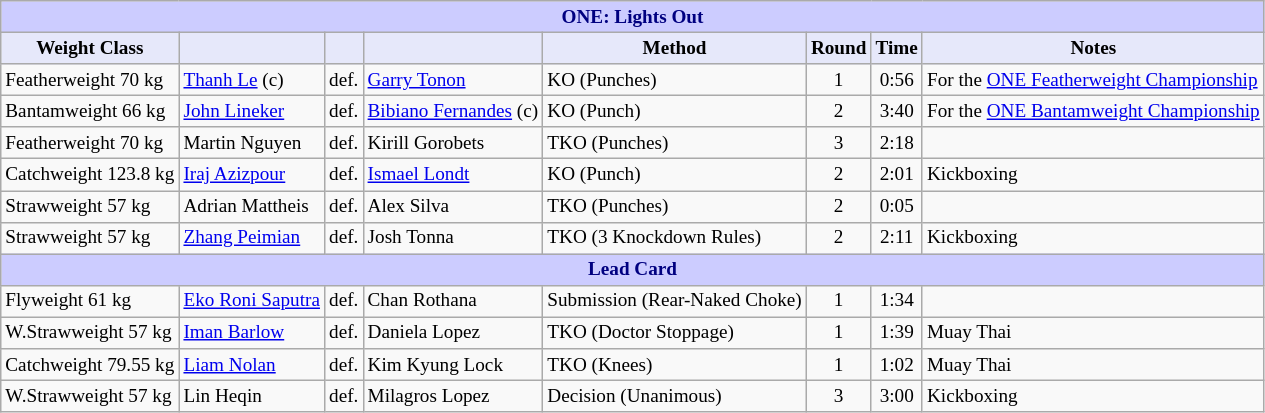<table class="wikitable" style="font-size: 80%;">
<tr>
<th colspan="8" style="background-color: #ccf; color: #000080; text-align: center;"><strong>ONE: Lights Out</strong></th>
</tr>
<tr>
<th colspan="1" style="background-color: #E6E8FA; color: #000000; text-align: center;">Weight Class</th>
<th colspan="1" style="background-color: #E6E8FA; color: #000000; text-align: center;"></th>
<th colspan="1" style="background-color: #E6E8FA; color: #000000; text-align: center;"></th>
<th colspan="1" style="background-color: #E6E8FA; color: #000000; text-align: center;"></th>
<th colspan="1" style="background-color: #E6E8FA; color: #000000; text-align: center;">Method</th>
<th colspan="1" style="background-color: #E6E8FA; color: #000000; text-align: center;">Round</th>
<th colspan="1" style="background-color: #E6E8FA; color: #000000; text-align: center;">Time</th>
<th colspan="1" style="background-color: #E6E8FA; color: #000000; text-align: center;">Notes</th>
</tr>
<tr>
<td>Featherweight 70 kg</td>
<td> <a href='#'>Thanh Le</a> (c)</td>
<td>def.</td>
<td> <a href='#'>Garry Tonon</a></td>
<td>KO (Punches)</td>
<td align=center>1</td>
<td align=center>0:56</td>
<td>For the <a href='#'>ONE Featherweight Championship</a></td>
</tr>
<tr>
<td>Bantamweight 66 kg</td>
<td> <a href='#'>John Lineker</a></td>
<td>def.</td>
<td> <a href='#'>Bibiano Fernandes</a> (c)</td>
<td>KO (Punch)</td>
<td align=center>2</td>
<td align=center>3:40</td>
<td>For the <a href='#'>ONE Bantamweight Championship</a></td>
</tr>
<tr>
<td>Featherweight 70 kg</td>
<td> Martin Nguyen</td>
<td>def.</td>
<td> Kirill Gorobets</td>
<td>TKO (Punches)</td>
<td align=center>3</td>
<td align=center>2:18</td>
<td></td>
</tr>
<tr>
<td>Catchweight 123.8 kg</td>
<td> <a href='#'>Iraj Azizpour</a></td>
<td>def.</td>
<td> <a href='#'>Ismael Londt</a></td>
<td>KO (Punch)</td>
<td align=center>2</td>
<td align=center>2:01</td>
<td>Kickboxing</td>
</tr>
<tr>
<td>Strawweight 57 kg</td>
<td> Adrian Mattheis</td>
<td>def.</td>
<td> Alex Silva</td>
<td>TKO (Punches)</td>
<td align=center>2</td>
<td align=center>0:05</td>
<td></td>
</tr>
<tr>
<td>Strawweight 57 kg</td>
<td> <a href='#'>Zhang Peimian</a></td>
<td>def.</td>
<td> Josh Tonna</td>
<td>TKO (3 Knockdown Rules)</td>
<td align=center>2</td>
<td align=center>2:11</td>
<td>Kickboxing</td>
</tr>
<tr>
<th colspan="8" style="background-color: #ccf; color: #000080; text-align: center;"><strong>Lead Card</strong></th>
</tr>
<tr>
<td>Flyweight 61 kg</td>
<td> <a href='#'>Eko Roni Saputra</a></td>
<td>def.</td>
<td> Chan Rothana</td>
<td>Submission (Rear-Naked Choke)</td>
<td align=center>1</td>
<td align=center>1:34</td>
<td></td>
</tr>
<tr>
<td>W.Strawweight 57 kg</td>
<td> <a href='#'>Iman Barlow</a></td>
<td>def.</td>
<td> Daniela Lopez</td>
<td>TKO (Doctor Stoppage)</td>
<td align=center>1</td>
<td align=center>1:39</td>
<td>Muay Thai</td>
</tr>
<tr>
<td>Catchweight 79.55 kg</td>
<td> <a href='#'>Liam Nolan</a></td>
<td>def.</td>
<td> Kim Kyung Lock</td>
<td>TKO (Knees)</td>
<td align=center>1</td>
<td align=center>1:02</td>
<td>Muay Thai</td>
</tr>
<tr>
<td>W.Strawweight 57 kg</td>
<td> Lin Heqin</td>
<td>def.</td>
<td> Milagros Lopez</td>
<td>Decision (Unanimous)</td>
<td align=center>3</td>
<td align=center>3:00</td>
<td>Kickboxing</td>
</tr>
</table>
